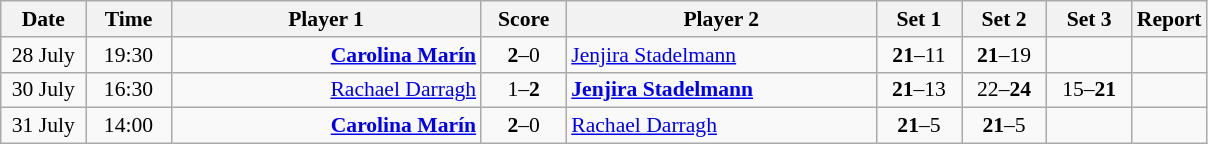<table class="wikitable" style="font-size:90%; text-align:center">
<tr>
<th width="50">Date</th>
<th width="50">Time</th>
<th width="200">Player 1</th>
<th width="50">Score</th>
<th width="200">Player 2</th>
<th width="50">Set 1</th>
<th width="50">Set 2</th>
<th width="50">Set 3</th>
<th>Report</th>
</tr>
<tr>
<td>28 July</td>
<td>19:30</td>
<td align="right"><strong><a href='#'>Carolina Marín</a> </strong></td>
<td><strong>2</strong>–0</td>
<td align="left"> <a href='#'>Jenjira Stadelmann</a></td>
<td><strong>21</strong>–11</td>
<td><strong>21</strong>–19</td>
<td></td>
<td></td>
</tr>
<tr>
<td>30 July</td>
<td>16:30</td>
<td align="right"><a href='#'>Rachael Darragh</a> </td>
<td>1–<strong>2</strong></td>
<td align="left"><strong> <a href='#'>Jenjira Stadelmann</a></strong></td>
<td><strong>21</strong>–13</td>
<td>22–<strong>24</strong></td>
<td>15–<strong>21</strong></td>
<td></td>
</tr>
<tr>
<td>31 July</td>
<td>14:00</td>
<td align="right"><strong><a href='#'>Carolina Marín</a> </strong></td>
<td><strong>2</strong>–0</td>
<td align="left"> <a href='#'>Rachael Darragh</a></td>
<td><strong>21</strong>–5</td>
<td><strong>21</strong>–5</td>
<td></td>
<td></td>
</tr>
</table>
